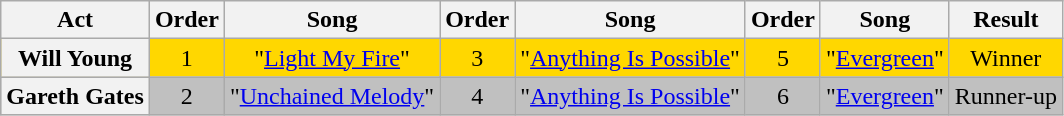<table class="wikitable plainrowheaders" style="text-align:center;">
<tr>
<th scope="col">Act</th>
<th scope="col">Order</th>
<th scope="col">Song</th>
<th scope="col">Order</th>
<th scope="col">Song</th>
<th scope="col">Order</th>
<th scope="col">Song</th>
<th scope="col">Result</th>
</tr>
<tr style = "background:gold">
<th scope="row">Will Young</th>
<td>1</td>
<td>"<a href='#'>Light My Fire</a>"</td>
<td>3</td>
<td>"<a href='#'>Anything Is Possible</a>"</td>
<td>5</td>
<td>"<a href='#'>Evergreen</a>"</td>
<td>Winner</td>
</tr>
<tr style = "background:silver">
<th scope="row">Gareth Gates</th>
<td>2</td>
<td>"<a href='#'>Unchained Melody</a>"</td>
<td>4</td>
<td>"<a href='#'>Anything Is Possible</a>"</td>
<td>6</td>
<td>"<a href='#'>Evergreen</a>"</td>
<td>Runner-up</td>
</tr>
</table>
